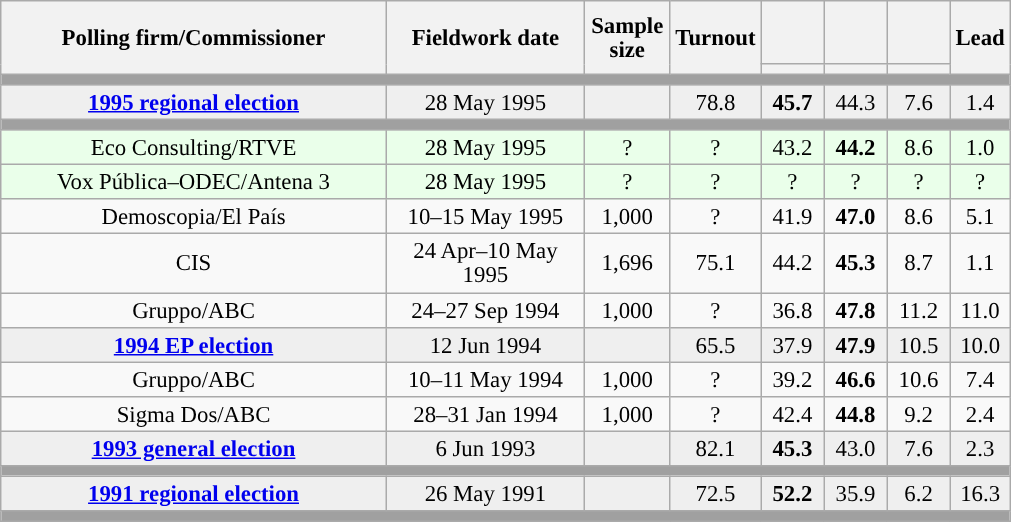<table class="wikitable collapsible collapsed" style="text-align:center; font-size:95%; line-height:16px;">
<tr style="height:42px;">
<th style="width:250px;" rowspan="2">Polling firm/Commissioner</th>
<th style="width:125px;" rowspan="2">Fieldwork date</th>
<th style="width:50px;" rowspan="2">Sample size</th>
<th style="width:45px;" rowspan="2">Turnout</th>
<th style="width:35px;"></th>
<th style="width:35px;"></th>
<th style="width:35px;"></th>
<th style="width:20px;" rowspan="2">Lead</th>
</tr>
<tr>
<th style="color:inherit;background:"></th>
<th style="color:inherit;background:"></th>
<th style="color:inherit;background:"></th>
</tr>
<tr>
<td colspan="8" style="background:#A0A0A0"></td>
</tr>
<tr style="background:#EFEFEF;">
<td><strong><a href='#'>1995 regional election</a></strong></td>
<td>28 May 1995</td>
<td></td>
<td>78.8</td>
<td><strong>45.7</strong><br></td>
<td>44.3<br></td>
<td>7.6<br></td>
<td style="background:">1.4</td>
</tr>
<tr>
<td colspan="8" style="background:#A0A0A0"></td>
</tr>
<tr style="background:#EAFFEA;">
<td>Eco Consulting/RTVE</td>
<td>28 May 1995</td>
<td>?</td>
<td>?</td>
<td>43.2<br></td>
<td><strong>44.2</strong><br></td>
<td>8.6<br></td>
<td style="background:">1.0</td>
</tr>
<tr style="background:#EAFFEA;">
<td>Vox Pública–ODEC/Antena 3</td>
<td>28 May 1995</td>
<td>?</td>
<td>?</td>
<td>?<br></td>
<td>?<br></td>
<td>?<br></td>
<td style="background:">?</td>
</tr>
<tr>
<td>Demoscopia/El País</td>
<td>10–15 May 1995</td>
<td>1,000</td>
<td>?</td>
<td>41.9<br></td>
<td><strong>47.0</strong><br></td>
<td>8.6<br></td>
<td style="background:">5.1</td>
</tr>
<tr>
<td>CIS</td>
<td>24 Apr–10 May 1995</td>
<td>1,696</td>
<td>75.1</td>
<td>44.2</td>
<td><strong>45.3</strong></td>
<td>8.7</td>
<td style="background:">1.1</td>
</tr>
<tr>
<td>Gruppo/ABC</td>
<td>24–27 Sep 1994</td>
<td>1,000</td>
<td>?</td>
<td>36.8<br></td>
<td><strong>47.8</strong><br></td>
<td>11.2<br></td>
<td style="background:">11.0</td>
</tr>
<tr style="background:#EFEFEF;">
<td><strong><a href='#'>1994 EP election</a></strong></td>
<td>12 Jun 1994</td>
<td></td>
<td>65.5</td>
<td>37.9<br></td>
<td><strong>47.9</strong><br></td>
<td>10.5<br></td>
<td style="background:">10.0</td>
</tr>
<tr>
<td>Gruppo/ABC</td>
<td>10–11 May 1994</td>
<td>1,000</td>
<td>?</td>
<td>39.2<br></td>
<td><strong>46.6</strong><br></td>
<td>10.6<br></td>
<td style="background:">7.4</td>
</tr>
<tr>
<td>Sigma Dos/ABC</td>
<td>28–31 Jan 1994</td>
<td>1,000</td>
<td>?</td>
<td>42.4<br></td>
<td><strong>44.8</strong><br></td>
<td>9.2<br></td>
<td style="background:">2.4</td>
</tr>
<tr style="background:#EFEFEF;">
<td><strong><a href='#'>1993 general election</a></strong></td>
<td>6 Jun 1993</td>
<td></td>
<td>82.1</td>
<td><strong>45.3</strong><br></td>
<td>43.0<br></td>
<td>7.6<br></td>
<td style="background:">2.3</td>
</tr>
<tr>
<td colspan="8" style="background:#A0A0A0"></td>
</tr>
<tr style="background:#EFEFEF;">
<td><strong><a href='#'>1991 regional election</a></strong></td>
<td>26 May 1991</td>
<td></td>
<td>72.5</td>
<td><strong>52.2</strong><br></td>
<td>35.9<br></td>
<td>6.2<br></td>
<td style="background:">16.3</td>
</tr>
<tr>
<td colspan="8" style="background:#A0A0A0"></td>
</tr>
</table>
